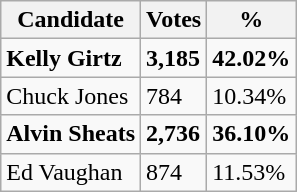<table class="wikitable sortable">
<tr>
<th>Candidate</th>
<th>Votes</th>
<th>%</th>
</tr>
<tr>
<td><strong>Kelly Girtz</strong></td>
<td><strong>3,185</strong></td>
<td><strong>42.02%</strong></td>
</tr>
<tr>
<td>Chuck Jones</td>
<td>784</td>
<td>10.34%</td>
</tr>
<tr>
<td><strong>Alvin Sheats</strong></td>
<td><strong>2,736</strong></td>
<td><strong>36.10%</strong></td>
</tr>
<tr>
<td>Ed Vaughan</td>
<td>874</td>
<td>11.53%</td>
</tr>
</table>
